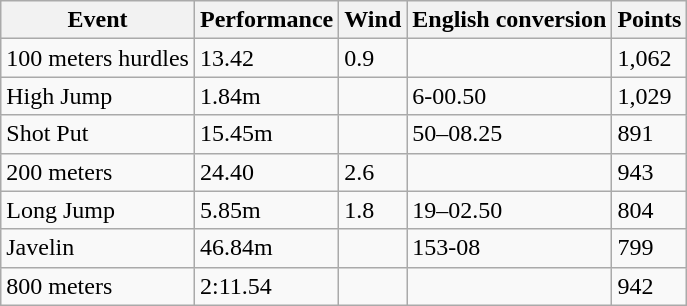<table class="wikitable">
<tr>
<th>Event</th>
<th>Performance</th>
<th>Wind</th>
<th>English conversion</th>
<th>Points</th>
</tr>
<tr>
<td>100 meters hurdles</td>
<td>13.42</td>
<td>0.9</td>
<td></td>
<td>1,062</td>
</tr>
<tr>
<td>High Jump</td>
<td>1.84m</td>
<td></td>
<td>6-00.50</td>
<td>1,029</td>
</tr>
<tr>
<td>Shot Put</td>
<td>15.45m</td>
<td></td>
<td>50–08.25</td>
<td>891</td>
</tr>
<tr>
<td>200 meters</td>
<td>24.40</td>
<td>2.6</td>
<td></td>
<td>943</td>
</tr>
<tr>
<td>Long Jump</td>
<td>5.85m</td>
<td>1.8</td>
<td>19–02.50</td>
<td>804</td>
</tr>
<tr>
<td>Javelin</td>
<td>46.84m</td>
<td></td>
<td>153-08</td>
<td>799</td>
</tr>
<tr>
<td>800 meters</td>
<td>2:11.54</td>
<td></td>
<td></td>
<td>942</td>
</tr>
</table>
